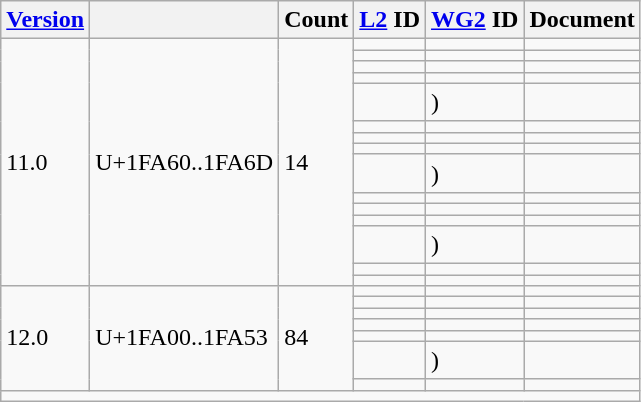<table class="wikitable collapsible sticky-header">
<tr>
<th><a href='#'>Version</a></th>
<th></th>
<th>Count</th>
<th><a href='#'>L2</a> ID</th>
<th><a href='#'>WG2</a> ID</th>
<th>Document</th>
</tr>
<tr>
<td rowspan="15">11.0</td>
<td rowspan="15">U+1FA60..1FA6D</td>
<td rowspan="15">14</td>
<td></td>
<td></td>
<td></td>
</tr>
<tr>
<td></td>
<td></td>
<td></td>
</tr>
<tr>
<td></td>
<td></td>
<td></td>
</tr>
<tr>
<td></td>
<td></td>
<td></td>
</tr>
<tr>
<td></td>
<td> )</td>
<td></td>
</tr>
<tr>
<td></td>
<td></td>
<td></td>
</tr>
<tr>
<td></td>
<td></td>
<td></td>
</tr>
<tr>
<td></td>
<td></td>
<td></td>
</tr>
<tr>
<td></td>
<td> )</td>
<td></td>
</tr>
<tr>
<td></td>
<td></td>
<td></td>
</tr>
<tr>
<td></td>
<td></td>
<td></td>
</tr>
<tr>
<td></td>
<td></td>
<td></td>
</tr>
<tr>
<td></td>
<td> )</td>
<td></td>
</tr>
<tr>
<td></td>
<td></td>
<td></td>
</tr>
<tr>
<td></td>
<td></td>
<td></td>
</tr>
<tr>
<td rowspan="7">12.0</td>
<td rowspan="7">U+1FA00..1FA53</td>
<td rowspan="7">84</td>
<td></td>
<td></td>
<td></td>
</tr>
<tr>
<td></td>
<td></td>
<td></td>
</tr>
<tr>
<td></td>
<td></td>
<td></td>
</tr>
<tr>
<td></td>
<td></td>
<td></td>
</tr>
<tr>
<td></td>
<td></td>
<td></td>
</tr>
<tr>
<td></td>
<td> )</td>
<td></td>
</tr>
<tr>
<td></td>
<td></td>
<td></td>
</tr>
<tr class="sortbottom">
<td colspan="6"></td>
</tr>
</table>
